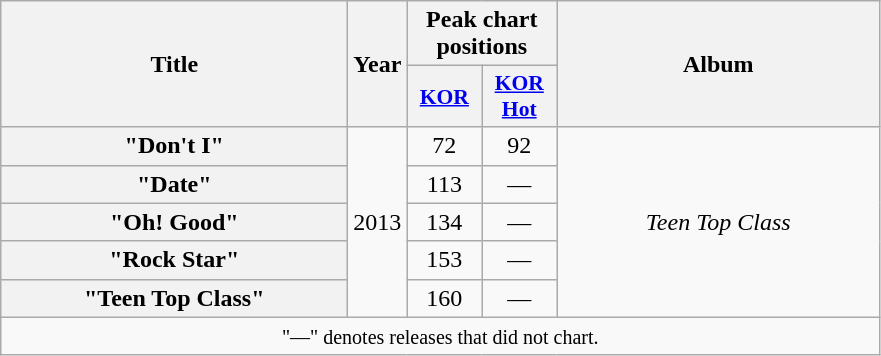<table class="wikitable plainrowheaders" style="text-align:center;">
<tr>
<th scope="col" rowspan="2" style="width:14em;">Title</th>
<th scope="col" rowspan="2">Year</th>
<th scope="col" colspan="2">Peak chart<br>positions</th>
<th scope="col" rowspan="2" style="width:13em;">Album</th>
</tr>
<tr>
<th scope="col" style="width:3em;font-size:90%;"><a href='#'>KOR</a><br></th>
<th scope="col" style="width:3em;font-size:90%;"><a href='#'>KOR<br>Hot</a><br></th>
</tr>
<tr>
<th scope="row">"Don't I"</th>
<td rowspan="5">2013</td>
<td>72</td>
<td>92</td>
<td rowspan="5"><em>Teen Top Class</em></td>
</tr>
<tr>
<th scope="row">"Date"</th>
<td>113</td>
<td>—</td>
</tr>
<tr>
<th scope="row">"Oh! Good"</th>
<td>134</td>
<td>—</td>
</tr>
<tr>
<th scope="row">"Rock Star"<br></th>
<td>153</td>
<td>—</td>
</tr>
<tr>
<th scope="row">"Teen Top Class"</th>
<td>160</td>
<td>—</td>
</tr>
<tr>
<td colspan="5"><small>"—" denotes releases that did not chart.</small></td>
</tr>
</table>
